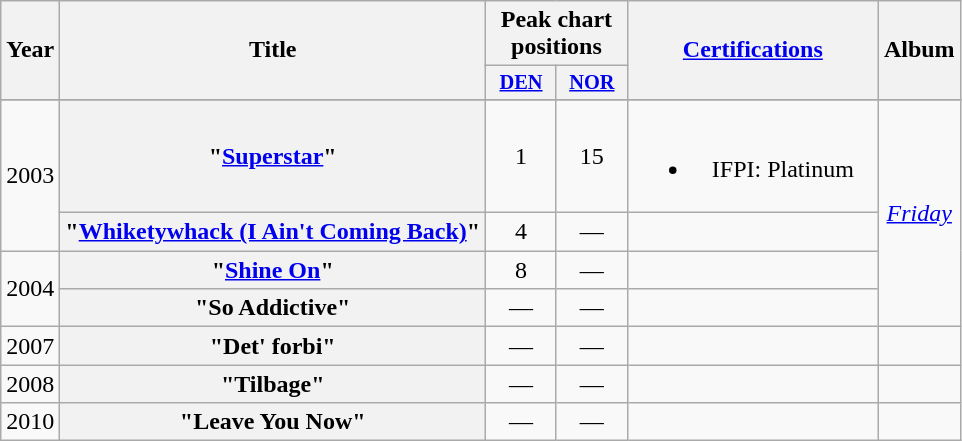<table class="wikitable plainrowheaders" style="text-align:center;">
<tr>
<th scope="col" rowspan="2">Year</th>
<th scope="col" rowspan="2">Title</th>
<th colspan="2" scope="col">Peak chart positions</th>
<th scope="col" rowspan="2" style="width:10em;"><a href='#'>Certifications</a></th>
<th scope="col" rowspan="2">Album</th>
</tr>
<tr>
<th scope="col" style="width:3em;font-size:85%;"><a href='#'>DEN</a></th>
<th scope="col" style="width:3em;font-size:85%;"><a href='#'>NOR</a></th>
</tr>
<tr>
</tr>
<tr>
<td rowspan="2">2003</td>
<th scope="row">"<a href='#'>Superstar</a>"</th>
<td>1</td>
<td>15</td>
<td><br><ul><li>IFPI: Platinum</li></ul></td>
<td rowspan="4"><em><a href='#'>Friday</a></em></td>
</tr>
<tr>
<th scope="row">"<a href='#'>Whiketywhack (I Ain't Coming Back)</a>"</th>
<td>4</td>
<td>—</td>
<td></td>
</tr>
<tr>
<td rowspan="2">2004</td>
<th scope="row">"<a href='#'>Shine On</a>"</th>
<td>8</td>
<td>—</td>
<td></td>
</tr>
<tr>
<th scope="row">"So Addictive"</th>
<td>—</td>
<td>—</td>
<td></td>
</tr>
<tr>
<td>2007</td>
<th scope="row">"Det' forbi"</th>
<td>—</td>
<td>—</td>
<td></td>
<td></td>
</tr>
<tr>
<td>2008</td>
<th scope="row">"Tilbage"</th>
<td>—</td>
<td>—</td>
<td></td>
<td></td>
</tr>
<tr>
<td>2010</td>
<th scope="row">"Leave You Now"</th>
<td>—</td>
<td>—</td>
<td></td>
<td></td>
</tr>
</table>
